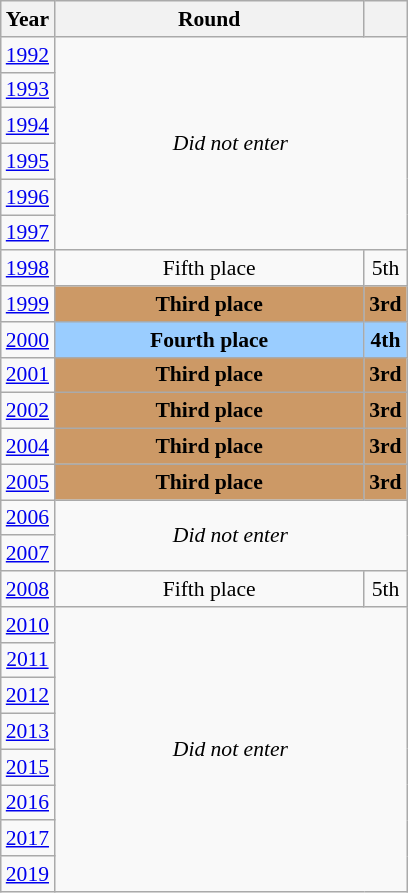<table class="wikitable" style="text-align: center; font-size:90%">
<tr>
<th>Year</th>
<th style="width:200px">Round</th>
<th></th>
</tr>
<tr>
<td><a href='#'>1992</a></td>
<td colspan="2" rowspan="6"><em>Did not enter</em></td>
</tr>
<tr>
<td><a href='#'>1993</a></td>
</tr>
<tr>
<td><a href='#'>1994</a></td>
</tr>
<tr>
<td><a href='#'>1995</a></td>
</tr>
<tr>
<td><a href='#'>1996</a></td>
</tr>
<tr>
<td><a href='#'>1997</a></td>
</tr>
<tr>
<td><a href='#'>1998</a></td>
<td>Fifth place</td>
<td>5th</td>
</tr>
<tr>
<td><a href='#'>1999</a></td>
<td bgcolor="cc9966"><strong>Third place</strong></td>
<td bgcolor="cc9966"><strong>3rd</strong></td>
</tr>
<tr>
<td><a href='#'>2000</a></td>
<td bgcolor="9acdff"><strong>Fourth place</strong></td>
<td bgcolor="9acdff"><strong>4th</strong></td>
</tr>
<tr>
<td><a href='#'>2001</a></td>
<td bgcolor="cc9966"><strong>Third place</strong></td>
<td bgcolor="cc9966"><strong>3rd</strong></td>
</tr>
<tr>
<td><a href='#'>2002</a></td>
<td bgcolor="cc9966"><strong>Third place</strong></td>
<td bgcolor="cc9966"><strong>3rd</strong></td>
</tr>
<tr>
<td><a href='#'>2004</a></td>
<td bgcolor="cc9966"><strong>Third place</strong></td>
<td bgcolor="cc9966"><strong>3rd</strong></td>
</tr>
<tr>
<td><a href='#'>2005</a></td>
<td bgcolor="cc9966"><strong>Third place</strong></td>
<td bgcolor="cc9966"><strong>3rd</strong></td>
</tr>
<tr>
<td><a href='#'>2006</a></td>
<td colspan="2" rowspan="2"><em>Did not enter</em></td>
</tr>
<tr>
<td><a href='#'>2007</a></td>
</tr>
<tr>
<td><a href='#'>2008</a></td>
<td>Fifth place</td>
<td>5th</td>
</tr>
<tr>
<td><a href='#'>2010</a></td>
<td colspan="2" rowspan="8"><em>Did not enter</em></td>
</tr>
<tr>
<td><a href='#'>2011</a></td>
</tr>
<tr>
<td><a href='#'>2012</a></td>
</tr>
<tr>
<td><a href='#'>2013</a></td>
</tr>
<tr>
<td><a href='#'>2015</a></td>
</tr>
<tr>
<td><a href='#'>2016</a></td>
</tr>
<tr>
<td><a href='#'>2017</a></td>
</tr>
<tr>
<td><a href='#'>2019</a></td>
</tr>
</table>
